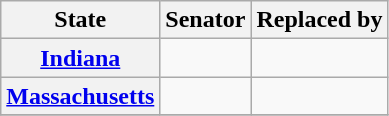<table class="wikitable sortable plainrowheaders">
<tr>
<th scope="col">State</th>
<th scope="col">Senator</th>
<th scope="col">Replaced by</th>
</tr>
<tr>
<th><a href='#'>Indiana</a></th>
<td></td>
<td></td>
</tr>
<tr>
<th><a href='#'>Massachusetts</a></th>
<td></td>
<td></td>
</tr>
<tr>
</tr>
</table>
